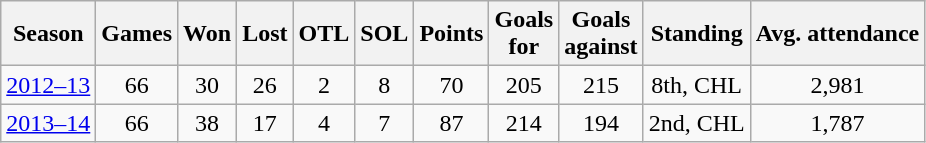<table class="wikitable" style="text-align:center">
<tr>
<th>Season</th>
<th>Games</th>
<th>Won</th>
<th>Lost</th>
<th>OTL</th>
<th>SOL</th>
<th>Points</th>
<th>Goals<br>for</th>
<th>Goals<br>against</th>
<th>Standing</th>
<th>Avg. attendance</th>
</tr>
<tr>
<td><a href='#'>2012–13</a></td>
<td>66</td>
<td>30</td>
<td>26</td>
<td>2</td>
<td>8</td>
<td>70</td>
<td>205</td>
<td>215</td>
<td>8th, CHL</td>
<td>2,981</td>
</tr>
<tr>
<td><a href='#'>2013–14</a></td>
<td>66</td>
<td>38</td>
<td>17</td>
<td>4</td>
<td>7</td>
<td>87</td>
<td>214</td>
<td>194</td>
<td>2nd, CHL</td>
<td>1,787</td>
</tr>
</table>
